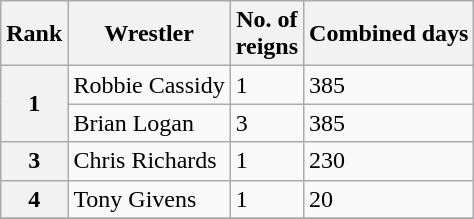<table class="wikitable">
<tr>
<th>Rank</th>
<th>Wrestler</th>
<th>No. of<br>reigns</th>
<th>Combined days</th>
</tr>
<tr>
<th rowspan=2>1</th>
<td>Robbie Cassidy</td>
<td>1</td>
<td>385</td>
</tr>
<tr>
<td>Brian Logan</td>
<td>3</td>
<td>385</td>
</tr>
<tr>
<th>3</th>
<td>Chris Richards</td>
<td>1</td>
<td>230</td>
</tr>
<tr>
<th>4</th>
<td>Tony Givens</td>
<td>1</td>
<td>20</td>
</tr>
<tr>
</tr>
</table>
